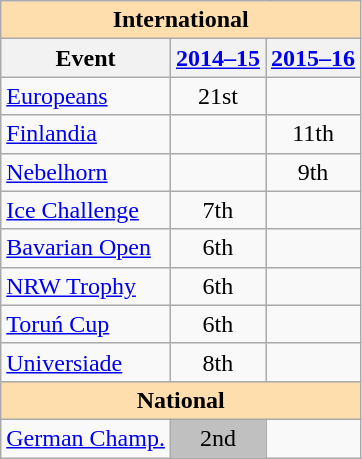<table class="wikitable" style="text-align:center">
<tr>
<th colspan="3" style="background:#ffdead; text-align:center;">International</th>
</tr>
<tr>
<th>Event</th>
<th><a href='#'>2014–15</a></th>
<th><a href='#'>2015–16</a></th>
</tr>
<tr>
<td align=left><a href='#'>Europeans</a></td>
<td>21st</td>
<td></td>
</tr>
<tr>
<td align=left> <a href='#'>Finlandia</a></td>
<td></td>
<td>11th</td>
</tr>
<tr>
<td align=left> <a href='#'>Nebelhorn</a></td>
<td></td>
<td>9th</td>
</tr>
<tr>
<td align=left> <a href='#'>Ice Challenge</a></td>
<td>7th</td>
<td></td>
</tr>
<tr>
<td align=left><a href='#'>Bavarian Open</a></td>
<td>6th</td>
<td></td>
</tr>
<tr>
<td align=left><a href='#'>NRW Trophy</a></td>
<td>6th</td>
<td></td>
</tr>
<tr>
<td align=left><a href='#'>Toruń Cup</a></td>
<td>6th</td>
<td></td>
</tr>
<tr>
<td align=left><a href='#'>Universiade</a></td>
<td>8th</td>
<td></td>
</tr>
<tr>
<th colspan="3" style="background:#ffdead; text-align:center;">National</th>
</tr>
<tr>
<td align=left><a href='#'>German Champ.</a></td>
<td bgcolor=silver>2nd</td>
<td></td>
</tr>
</table>
